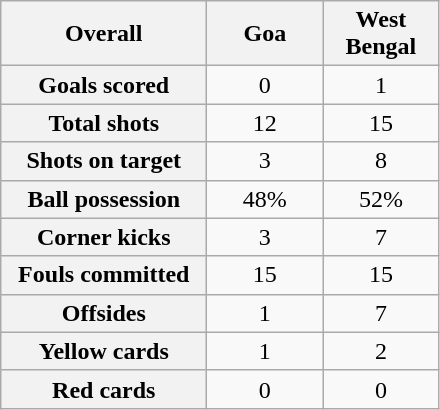<table class="wikitable plainrowheaders" style="text-align:center">
<tr>
<th width=130>Overall</th>
<th width=70>Goa</th>
<th width=70>West Bengal</th>
</tr>
<tr>
<th scope=row>Goals scored</th>
<td>0</td>
<td>1</td>
</tr>
<tr>
<th scope=row>Total shots</th>
<td>12</td>
<td>15</td>
</tr>
<tr>
<th scope=row>Shots on target</th>
<td>3</td>
<td>8</td>
</tr>
<tr>
<th scope=row>Ball possession</th>
<td>48%</td>
<td>52%</td>
</tr>
<tr>
<th scope=row>Corner kicks</th>
<td>3</td>
<td>7</td>
</tr>
<tr>
<th scope=row>Fouls committed</th>
<td>15</td>
<td>15</td>
</tr>
<tr>
<th scope=row>Offsides</th>
<td>1</td>
<td>7</td>
</tr>
<tr>
<th scope=row>Yellow cards</th>
<td>1</td>
<td>2</td>
</tr>
<tr>
<th scope=row>Red cards</th>
<td>0</td>
<td>0</td>
</tr>
</table>
